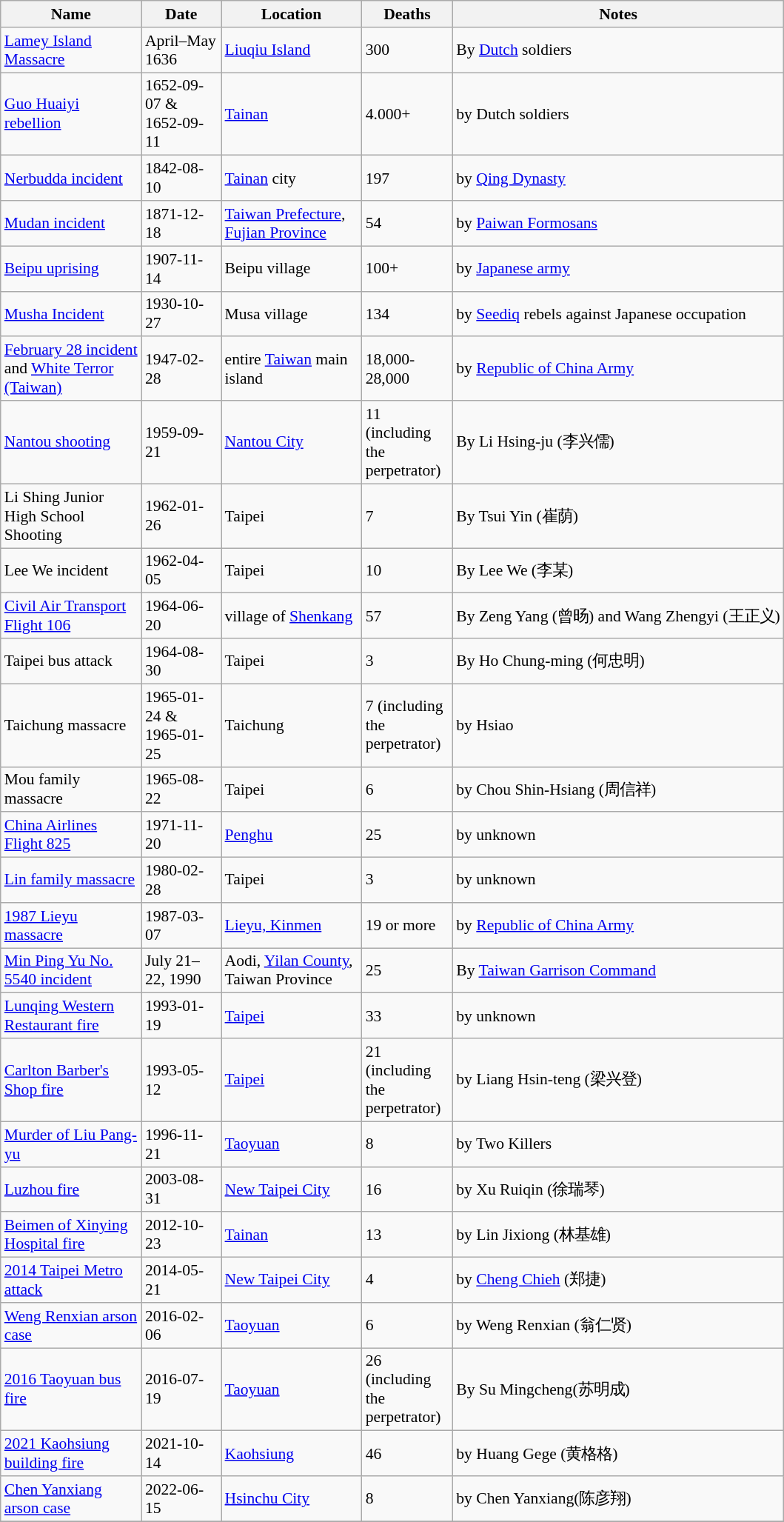<table class="sortable wikitable" style="font-size:90%;">
<tr>
<th style="width:120px;">Name</th>
<th style="width:65px;">Date</th>
<th style="width:120px;">Location</th>
<th style="width:75px;">Deaths</th>
<th class="unsortable">Notes</th>
</tr>
<tr>
<td><a href='#'>Lamey Island Massacre</a></td>
<td>April–May 1636</td>
<td><a href='#'>Liuqiu Island</a></td>
<td>300</td>
<td>By <a href='#'>Dutch</a> soldiers</td>
</tr>
<tr>
<td><a href='#'>Guo Huaiyi rebellion</a></td>
<td>1652-09-07 & 1652-09-11</td>
<td><a href='#'>Tainan</a></td>
<td>4.000+</td>
<td>by Dutch soldiers</td>
</tr>
<tr>
<td><a href='#'>Nerbudda incident</a></td>
<td>1842-08-10</td>
<td><a href='#'>Tainan</a> city</td>
<td>197</td>
<td>by <a href='#'>Qing Dynasty</a></td>
</tr>
<tr>
<td><a href='#'>Mudan incident</a></td>
<td>1871-12-18</td>
<td><a href='#'>Taiwan Prefecture</a>, <a href='#'>Fujian Province</a></td>
<td>54</td>
<td>by <a href='#'>Paiwan Formosans</a></td>
</tr>
<tr>
<td><a href='#'>Beipu uprising</a></td>
<td>1907-11-14</td>
<td>Beipu village</td>
<td>100+</td>
<td>by <a href='#'>Japanese army</a></td>
</tr>
<tr>
<td><a href='#'>Musha Incident</a></td>
<td>1930-10-27</td>
<td>Musa village</td>
<td>134</td>
<td>by <a href='#'>Seediq</a> rebels against Japanese occupation</td>
</tr>
<tr>
<td><a href='#'>February 28 incident</a> and <a href='#'>White Terror (Taiwan)</a></td>
<td>1947-02-28</td>
<td>entire <a href='#'>Taiwan</a> main island</td>
<td>18,000-28,000</td>
<td>by <a href='#'>Republic of China Army</a></td>
</tr>
<tr>
<td><a href='#'>Nantou shooting</a></td>
<td>1959-09-21</td>
<td><a href='#'>Nantou City</a></td>
<td>11 (including the perpetrator)</td>
<td>By Li Hsing-ju (李兴儒)</td>
</tr>
<tr>
<td>Li Shing Junior High School Shooting</td>
<td>1962-01-26</td>
<td>Taipei</td>
<td>7</td>
<td>By Tsui Yin (崔荫)</td>
</tr>
<tr>
<td>Lee We incident</td>
<td>1962-04-05</td>
<td>Taipei</td>
<td>10</td>
<td>By Lee We (李某)</td>
</tr>
<tr>
<td><a href='#'>Civil Air Transport Flight 106</a></td>
<td>1964-06-20</td>
<td>village of <a href='#'>Shenkang</a></td>
<td>57</td>
<td>By Zeng Yang (曾旸) and Wang Zhengyi (王正义)</td>
</tr>
<tr>
<td>Taipei bus attack</td>
<td>1964-08-30</td>
<td>Taipei</td>
<td>3</td>
<td>By Ho Chung-ming (何忠明)</td>
</tr>
<tr>
<td>Taichung massacre</td>
<td>1965-01-24 & 1965-01-25</td>
<td>Taichung</td>
<td>7 (including the perpetrator)</td>
<td>by Hsiao</td>
</tr>
<tr>
<td>Mou family massacre</td>
<td>1965-08-22</td>
<td>Taipei</td>
<td>6</td>
<td>by Chou Shin-Hsiang (周信祥)</td>
</tr>
<tr>
<td><a href='#'>China Airlines Flight 825</a></td>
<td>1971-11-20</td>
<td><a href='#'>Penghu</a></td>
<td>25</td>
<td>by unknown</td>
</tr>
<tr>
<td><a href='#'>Lin family massacre</a></td>
<td>1980-02-28</td>
<td>Taipei</td>
<td>3</td>
<td>by unknown</td>
</tr>
<tr>
<td><a href='#'>1987 Lieyu massacre</a></td>
<td>1987-03-07</td>
<td><a href='#'>Lieyu, Kinmen</a></td>
<td>19 or more</td>
<td>by <a href='#'>Republic of China Army</a></td>
</tr>
<tr>
<td><a href='#'>Min Ping Yu No. 5540 incident</a></td>
<td>July 21–22, 1990</td>
<td>Aodi, <a href='#'>Yilan County</a>, Taiwan Province</td>
<td>25</td>
<td>By <a href='#'>Taiwan Garrison Command</a></td>
</tr>
<tr>
<td><a href='#'>Lunqing Western Restaurant fire</a></td>
<td>1993-01-19</td>
<td><a href='#'>Taipei</a></td>
<td>33</td>
<td>by unknown</td>
</tr>
<tr>
<td><a href='#'>Carlton Barber's Shop fire</a></td>
<td>1993-05-12</td>
<td><a href='#'>Taipei</a></td>
<td>21 (including the perpetrator)</td>
<td>by Liang Hsin-teng (梁兴登)</td>
</tr>
<tr>
<td><a href='#'>Murder of Liu Pang-yu</a></td>
<td>1996-11-21</td>
<td><a href='#'>Taoyuan</a></td>
<td>8</td>
<td>by Two Killers</td>
</tr>
<tr>
<td><a href='#'>Luzhou fire</a></td>
<td>2003-08-31</td>
<td><a href='#'>New Taipei City</a></td>
<td>16</td>
<td>by Xu Ruiqin (徐瑞琴)</td>
</tr>
<tr>
<td><a href='#'>Beimen of Xinying Hospital fire</a></td>
<td>2012-10-23</td>
<td><a href='#'>Tainan</a></td>
<td>13</td>
<td>by Lin Jixiong (林基雄)</td>
</tr>
<tr>
<td><a href='#'>2014 Taipei Metro attack</a></td>
<td>2014-05-21</td>
<td><a href='#'>New Taipei City</a></td>
<td>4</td>
<td>by <a href='#'>Cheng Chieh</a> (郑捷)</td>
</tr>
<tr>
<td><a href='#'>Weng Renxian arson case</a></td>
<td>2016-02-06</td>
<td><a href='#'>Taoyuan</a></td>
<td>6</td>
<td>by Weng Renxian (翁仁贤)</td>
</tr>
<tr>
<td><a href='#'>2016 Taoyuan bus fire</a></td>
<td>2016-07-19</td>
<td><a href='#'>Taoyuan</a></td>
<td>26 (including the perpetrator)</td>
<td>By Su Mingcheng(苏明成)</td>
</tr>
<tr>
<td><a href='#'>2021 Kaohsiung building fire</a></td>
<td>2021-10-14</td>
<td><a href='#'>Kaohsiung</a></td>
<td>46</td>
<td>by Huang Gege (黄格格)</td>
</tr>
<tr>
<td><a href='#'>Chen Yanxiang arson case</a></td>
<td>2022-06-15</td>
<td><a href='#'>Hsinchu City</a></td>
<td>8</td>
<td>by Chen Yanxiang(陈彦翔)</td>
</tr>
<tr>
</tr>
</table>
